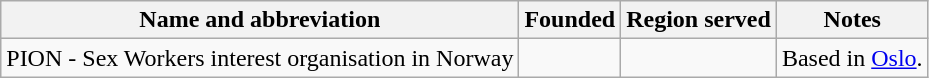<table class="wikitable sortable">
<tr>
<th>Name and abbreviation</th>
<th>Founded</th>
<th>Region served</th>
<th>Notes</th>
</tr>
<tr>
<td>PION - Sex Workers interest organisation in Norway</td>
<td></td>
<td></td>
<td>Based in <a href='#'>Oslo</a>.</td>
</tr>
</table>
